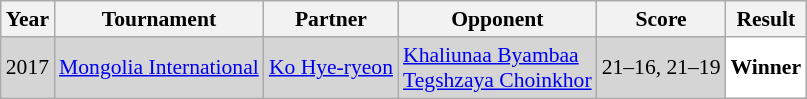<table class="sortable wikitable" style="font-size: 90%;">
<tr>
<th>Year</th>
<th>Tournament</th>
<th>Partner</th>
<th>Opponent</th>
<th>Score</th>
<th>Result</th>
</tr>
<tr style="background:#D5D5D5">
<td align="center">2017</td>
<td align="left"><a href='#'>Mongolia International</a></td>
<td align="left"> <a href='#'>Ko Hye-ryeon</a></td>
<td align="left"> <a href='#'>Khaliunaa Byambaa</a> <br>  <a href='#'>Tegshzaya Choinkhor</a></td>
<td align="left">21–16, 21–19</td>
<td style="text-align:left; background:white"> <strong>Winner</strong></td>
</tr>
</table>
